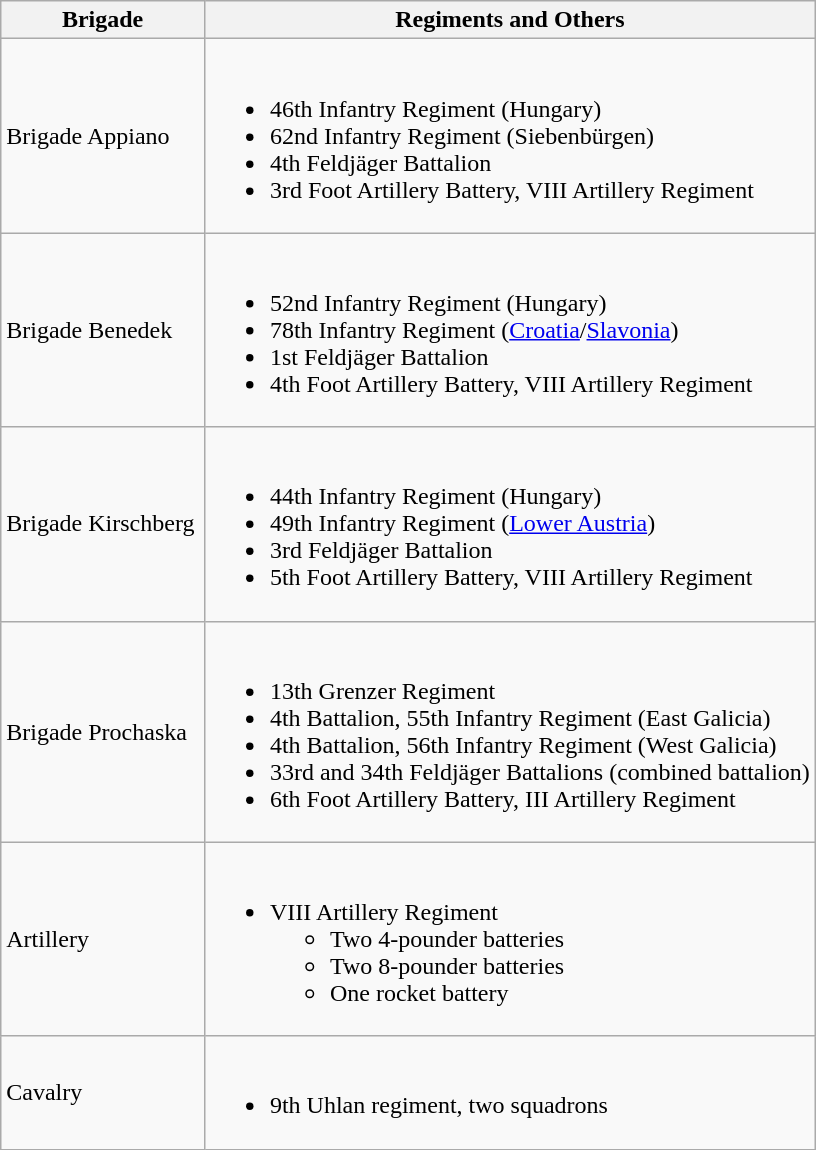<table class="wikitable">
<tr>
<th width=25%>Brigade</th>
<th>Regiments and Others</th>
</tr>
<tr>
<td>Brigade Appiano</td>
<td><br><ul><li>46th Infantry Regiment (Hungary)</li><li>62nd Infantry Regiment (Siebenbürgen)</li><li>4th Feldjäger Battalion</li><li>3rd Foot Artillery Battery, VIII Artillery Regiment</li></ul></td>
</tr>
<tr>
<td>Brigade Benedek</td>
<td><br><ul><li>52nd Infantry Regiment (Hungary)</li><li>78th Infantry Regiment (<a href='#'>Croatia</a>/<a href='#'>Slavonia</a>)</li><li>1st Feldjäger Battalion</li><li>4th Foot Artillery Battery, VIII Artillery Regiment</li></ul></td>
</tr>
<tr>
<td>Brigade Kirschberg</td>
<td><br><ul><li>44th Infantry Regiment (Hungary)</li><li>49th Infantry Regiment (<a href='#'>Lower Austria</a>)</li><li>3rd Feldjäger Battalion</li><li>5th Foot Artillery Battery, VIII Artillery Regiment</li></ul></td>
</tr>
<tr>
<td>Brigade Prochaska</td>
<td><br><ul><li>13th Grenzer Regiment</li><li>4th Battalion, 55th Infantry Regiment (East Galicia)</li><li>4th Battalion, 56th Infantry Regiment (West Galicia)</li><li>33rd and 34th Feldjäger Battalions (combined battalion)</li><li>6th Foot Artillery Battery, III Artillery Regiment</li></ul></td>
</tr>
<tr>
<td>Artillery</td>
<td><br><ul><li>VIII Artillery Regiment<ul><li>Two 4-pounder batteries</li><li>Two 8-pounder batteries</li><li>One rocket battery</li></ul></li></ul></td>
</tr>
<tr>
<td>Cavalry</td>
<td><br><ul><li>9th Uhlan regiment, two squadrons</li></ul></td>
</tr>
</table>
